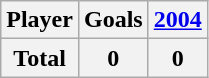<table class="wikitable sortable" style="text-align:center;">
<tr>
<th>Player</th>
<th>Goals</th>
<th><a href='#'>2004</a></th>
</tr>
<tr class="sortbottom">
<th>Total</th>
<th>0</th>
<th>0</th>
</tr>
</table>
